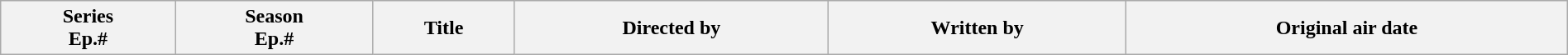<table class="wikitable plainrowheaders" style="width:100%; margin:auto;">
<tr>
<th>Series<br>Ep.#</th>
<th>Season<br>Ep.#</th>
<th>Title</th>
<th>Directed by</th>
<th>Written by</th>
<th>Original air date<br>








</th>
</tr>
</table>
